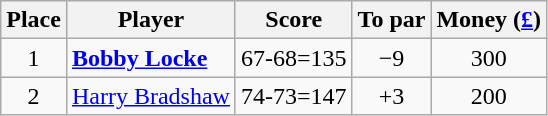<table class="wikitable">
<tr>
<th>Place</th>
<th>Player</th>
<th>Score</th>
<th>To par</th>
<th>Money (<a href='#'>£</a>)</th>
</tr>
<tr>
<td align=center>1</td>
<td> <strong><a href='#'>Bobby Locke</a></strong></td>
<td align=center>67-68=135</td>
<td align=center>−9</td>
<td align=center>300</td>
</tr>
<tr>
<td align=center>2</td>
<td> <a href='#'>Harry Bradshaw</a></td>
<td align=center>74-73=147</td>
<td align=center>+3</td>
<td align=center>200</td>
</tr>
</table>
